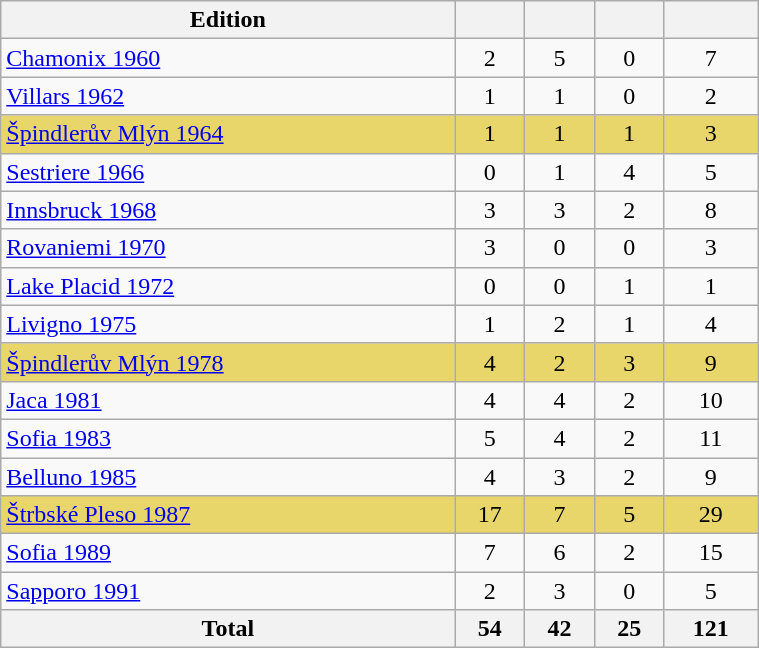<table class="wikitable" width="40%" style="font-size:100%; text-align:center;">
<tr>
<th>Edition</th>
<th></th>
<th></th>
<th></th>
<th></th>
</tr>
<tr>
<td align="left"> <a href='#'>Chamonix 1960</a></td>
<td>2</td>
<td>5</td>
<td>0</td>
<td>7</td>
</tr>
<tr>
<td align="left"> <a href='#'>Villars 1962</a></td>
<td>1</td>
<td>1</td>
<td>0</td>
<td>2</td>
</tr>
<tr bgcolor="#E9D66B">
<td align="left"> <a href='#'>Špindlerův Mlýn 1964</a></td>
<td>1</td>
<td>1</td>
<td>1</td>
<td>3</td>
</tr>
<tr>
<td align="left"> <a href='#'>Sestriere 1966</a></td>
<td>0</td>
<td>1</td>
<td>4</td>
<td>5</td>
</tr>
<tr>
<td align="left"> <a href='#'>Innsbruck 1968</a></td>
<td>3</td>
<td>3</td>
<td>2</td>
<td>8</td>
</tr>
<tr>
<td align="left"> <a href='#'>Rovaniemi 1970</a></td>
<td>3</td>
<td>0</td>
<td>0</td>
<td>3</td>
</tr>
<tr>
<td align="left"> <a href='#'>Lake Placid 1972</a></td>
<td>0</td>
<td>0</td>
<td>1</td>
<td>1</td>
</tr>
<tr>
<td align="left"> <a href='#'>Livigno 1975</a></td>
<td>1</td>
<td>2</td>
<td>1</td>
<td>4</td>
</tr>
<tr bgcolor="#E9D66B">
<td align="left"> <a href='#'>Špindlerův Mlýn 1978</a></td>
<td>4</td>
<td>2</td>
<td>3</td>
<td>9</td>
</tr>
<tr>
<td align="left"> <a href='#'>Jaca 1981</a></td>
<td>4</td>
<td>4</td>
<td>2</td>
<td>10</td>
</tr>
<tr>
<td align="left"> <a href='#'>Sofia 1983</a></td>
<td>5</td>
<td>4</td>
<td>2</td>
<td>11</td>
</tr>
<tr>
<td align="left"> <a href='#'>Belluno 1985</a></td>
<td>4</td>
<td>3</td>
<td>2</td>
<td>9</td>
</tr>
<tr bgcolor="#E9D66B">
<td align="left"> <a href='#'>Štrbské Pleso 1987</a></td>
<td>17</td>
<td>7</td>
<td>5</td>
<td>29</td>
</tr>
<tr>
<td align="left"> <a href='#'>Sofia 1989</a></td>
<td>7</td>
<td>6</td>
<td>2</td>
<td>15</td>
</tr>
<tr>
<td align="left"> <a href='#'>Sapporo 1991</a></td>
<td>2</td>
<td>3</td>
<td>0</td>
<td>5</td>
</tr>
<tr>
<th>Total</th>
<th>54</th>
<th>42</th>
<th>25</th>
<th>121</th>
</tr>
</table>
